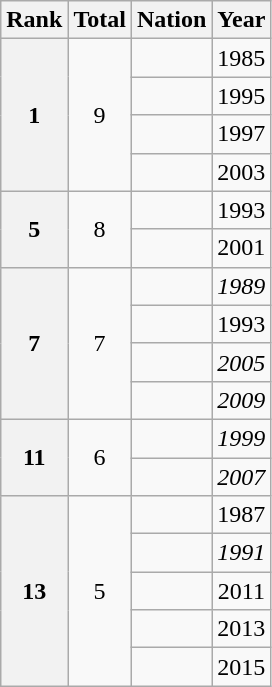<table class="wikitable">
<tr>
<th>Rank</th>
<th>Total</th>
<th>Nation</th>
<th>Year</th>
</tr>
<tr>
<th rowspan="4">1</th>
<td rowspan="4" style="text-align:center;">9</td>
<td><em></em></td>
<td style="text-align:center;">1985</td>
</tr>
<tr>
<td></td>
<td style="text-align:center;">1995</td>
</tr>
<tr>
<td><em></em></td>
<td style="text-align:center;">1997</td>
</tr>
<tr>
<td><em></em></td>
<td style="text-align:center;">2003</td>
</tr>
<tr>
<th rowspan="2">5</th>
<td rowspan="2" style="text-align:center;">8</td>
<td></td>
<td style="text-align:center;">1993</td>
</tr>
<tr>
<td></td>
<td style="text-align:center;">2001</td>
</tr>
<tr>
<th rowspan="4">7</th>
<td rowspan="4" style="text-align:center;">7</td>
<td></td>
<td style="text-align:center;"><em>1989</em></td>
</tr>
<tr>
<td></td>
<td style="text-align:center;">1993</td>
</tr>
<tr>
<td></td>
<td style="text-align:center;"><em>2005</em></td>
</tr>
<tr>
<td></td>
<td style="text-align:center;"><em>2009</em></td>
</tr>
<tr>
<th rowspan="2">11</th>
<td rowspan="2" style="text-align:center;">6</td>
<td></td>
<td style="text-align:center;"><em>1999</em></td>
</tr>
<tr>
<td></td>
<td style="text-align:center;"><em>2007</em></td>
</tr>
<tr>
<th rowspan="5">13</th>
<td rowspan="5" style="text-align:center;">5</td>
<td></td>
<td style="text-align:center;">1987</td>
</tr>
<tr>
<td><em></em></td>
<td style="text-align:center;"><em>1991</em></td>
</tr>
<tr>
<td></td>
<td style="text-align:center;">2011</td>
</tr>
<tr>
<td><em></em></td>
<td style="text-align:center;">2013</td>
</tr>
<tr>
<td></td>
<td style="text-align:center;">2015</td>
</tr>
</table>
